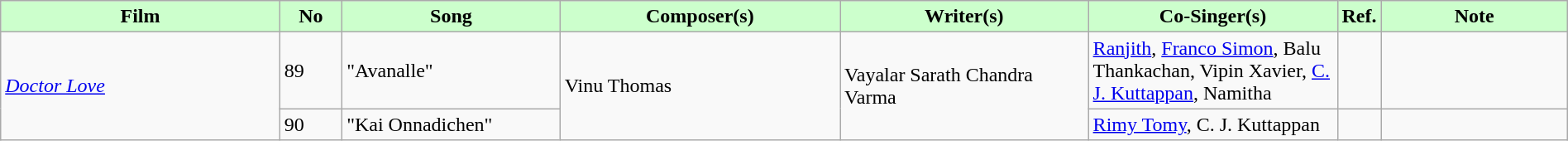<table class="wikitable plainrowheaders" style="width:100%;" textcolor:#000;" style="align:center;">
<tr style="background:#cfc; text-align:center;">
<td scope="col" style="width:18%;"><strong>Film</strong></td>
<td scope="col" style="width:4%;"><strong>No</strong></td>
<td scope="col" style="width:14%;"><strong>Song</strong></td>
<td scope="col" style="width:18%;"><strong>Composer(s)</strong></td>
<td scope="col" style="width:16%;"><strong>Writer(s)</strong></td>
<td scope="col" style="width:16%;"><strong>Co-Singer(s)</strong></td>
<td scope="col" style="width:2%;"><strong>Ref.</strong></td>
<td scope="col" style="width:12%;"><strong>Note</strong></td>
</tr>
<tr>
<td rowspan="2"><em><a href='#'>Doctor Love</a></em></td>
<td>89</td>
<td>"Avanalle"</td>
<td rowspan="2">Vinu Thomas</td>
<td rowspan="2">Vayalar Sarath Chandra Varma</td>
<td><a href='#'>Ranjith</a>, <a href='#'>Franco Simon</a>, Balu Thankachan, Vipin Xavier, <a href='#'>C. J. Kuttappan</a>, Namitha</td>
<td></td>
<td></td>
</tr>
<tr>
<td>90</td>
<td>"Kai Onnadichen"</td>
<td><a href='#'>Rimy Tomy</a>, C. J. Kuttappan</td>
<td></td>
<td></td>
</tr>
</table>
